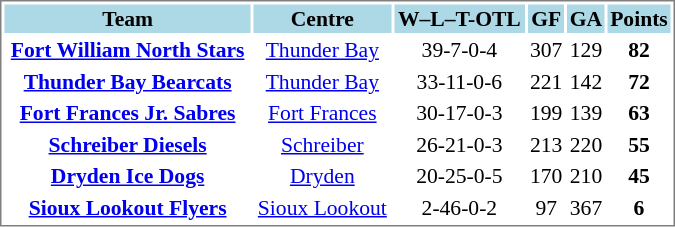<table cellpadding="0">
<tr align="left" style="vertical-align: top">
<td></td>
<td><br><table cellpadding="1" width="450px" style="font-size: 90%; border: 1px solid gray;">
<tr align="center"  bgcolor="#ADD8E6">
<td><strong>Team</strong></td>
<td><strong>Centre</strong></td>
<td><strong>W–L–T-OTL</strong></td>
<td><strong>GF</strong></td>
<td><strong>GA</strong></td>
<td><strong>Points</strong></td>
</tr>
<tr align="center">
<td><strong><a href='#'>Fort William North Stars</a></strong></td>
<td><a href='#'>Thunder Bay</a></td>
<td>39-7-0-4</td>
<td>307</td>
<td>129</td>
<td><strong>82</strong></td>
</tr>
<tr align="center">
<td><strong><a href='#'>Thunder Bay Bearcats</a></strong></td>
<td><a href='#'>Thunder Bay</a></td>
<td>33-11-0-6</td>
<td>221</td>
<td>142</td>
<td><strong>72</strong></td>
</tr>
<tr align="center">
<td><strong><a href='#'>Fort Frances Jr. Sabres</a></strong></td>
<td><a href='#'>Fort Frances</a></td>
<td>30-17-0-3</td>
<td>199</td>
<td>139</td>
<td><strong>63</strong></td>
</tr>
<tr align="center">
<td><strong><a href='#'>Schreiber Diesels</a></strong></td>
<td><a href='#'>Schreiber</a></td>
<td>26-21-0-3</td>
<td>213</td>
<td>220</td>
<td><strong>55</strong></td>
</tr>
<tr align="center">
<td><strong><a href='#'>Dryden Ice Dogs</a></strong></td>
<td><a href='#'>Dryden</a></td>
<td>20-25-0-5</td>
<td>170</td>
<td>210</td>
<td><strong>45</strong></td>
</tr>
<tr align="center">
<td><strong><a href='#'>Sioux Lookout Flyers</a></strong></td>
<td><a href='#'>Sioux Lookout</a></td>
<td>2-46-0-2</td>
<td>97</td>
<td>367</td>
<td><strong>6</strong></td>
</tr>
</table>
</td>
</tr>
</table>
